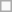<table class="wikitable">
<tr>
<td valign=top></td>
</tr>
</table>
